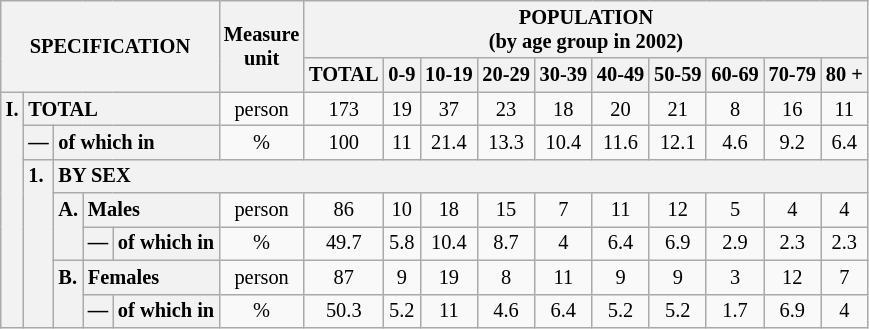<table class="wikitable" style="font-size:85%; text-align:center">
<tr>
<th rowspan="2" colspan="5">SPECIFICATION</th>
<th rowspan="2">Measure<br> unit</th>
<th colspan="10" rowspan="1">POPULATION<br> (by age group in 2002)</th>
</tr>
<tr>
<th>TOTAL</th>
<th>0-9</th>
<th>10-19</th>
<th>20-29</th>
<th>30-39</th>
<th>40-49</th>
<th>50-59</th>
<th>60-69</th>
<th>70-79</th>
<th>80 +</th>
</tr>
<tr>
<th style="text-align:left" valign="top" rowspan="7">I.</th>
<th style="text-align:left" colspan="4">TOTAL</th>
<td>person</td>
<td>173</td>
<td>19</td>
<td>37</td>
<td>23</td>
<td>18</td>
<td>20</td>
<td>21</td>
<td>8</td>
<td>16</td>
<td>11</td>
</tr>
<tr>
<th style="text-align:left" valign="top">—</th>
<th style="text-align:left" colspan="3">of which in</th>
<td>%</td>
<td>100</td>
<td>11</td>
<td>21.4</td>
<td>13.3</td>
<td>10.4</td>
<td>11.6</td>
<td>12.1</td>
<td>4.6</td>
<td>9.2</td>
<td>6.4</td>
</tr>
<tr>
<th style="text-align:left" valign="top" rowspan="5">1.</th>
<th style="text-align:left" colspan="14">BY SEX</th>
</tr>
<tr>
<th style="text-align:left" valign="top" rowspan="2">A.</th>
<th style="text-align:left" colspan="2">Males</th>
<td>person</td>
<td>86</td>
<td>10</td>
<td>18</td>
<td>15</td>
<td>7</td>
<td>11</td>
<td>12</td>
<td>5</td>
<td>4</td>
<td>4</td>
</tr>
<tr>
<th style="text-align:left" valign="top">—</th>
<th style="text-align:left" colspan="1">of which in</th>
<td>%</td>
<td>49.7</td>
<td>5.8</td>
<td>10.4</td>
<td>8.7</td>
<td>4</td>
<td>6.4</td>
<td>6.9</td>
<td>2.9</td>
<td>2.3</td>
<td>2.3</td>
</tr>
<tr>
<th style="text-align:left" valign="top" rowspan="2">B.</th>
<th style="text-align:left" colspan="2">Females</th>
<td>person</td>
<td>87</td>
<td>9</td>
<td>19</td>
<td>8</td>
<td>11</td>
<td>9</td>
<td>9</td>
<td>3</td>
<td>12</td>
<td>7</td>
</tr>
<tr>
<th style="text-align:left" valign="top">—</th>
<th style="text-align:left" colspan="1">of which in</th>
<td>%</td>
<td>50.3</td>
<td>5.2</td>
<td>11</td>
<td>4.6</td>
<td>6.4</td>
<td>5.2</td>
<td>5.2</td>
<td>1.7</td>
<td>6.9</td>
<td>4</td>
</tr>
</table>
